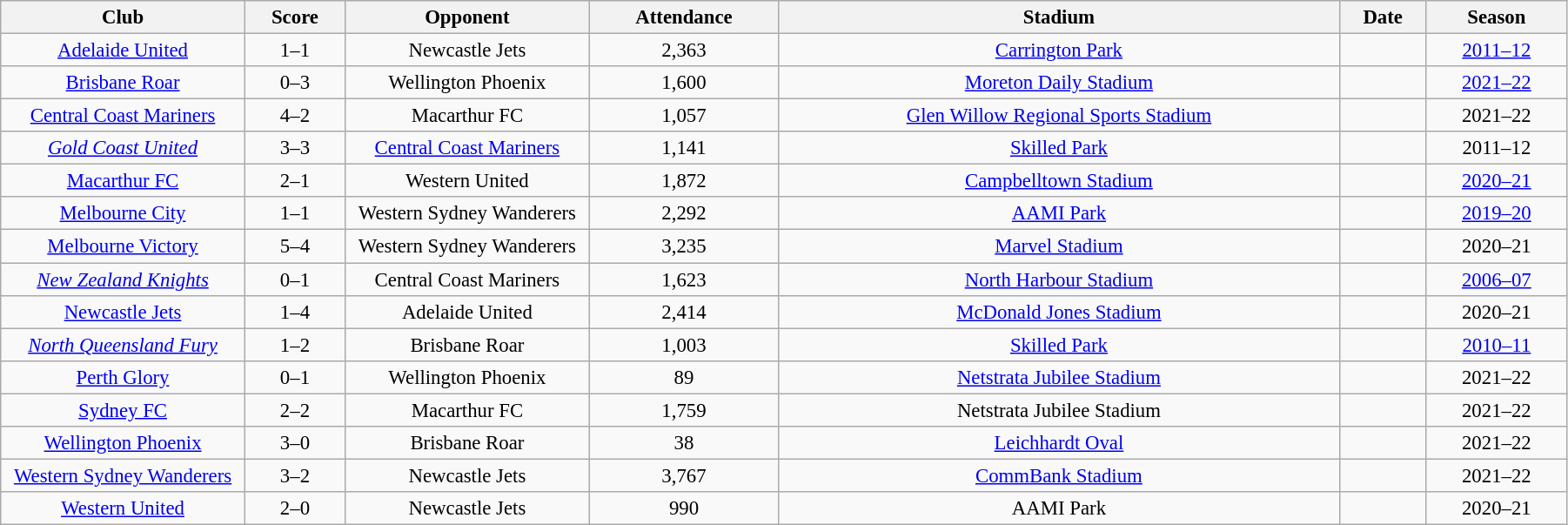<table class="wikitable sortable" style="text-align:center; font-size:95%; width:95%">
<tr>
<th width=180>Club</th>
<th>Score</th>
<th width=180>Opponent</th>
<th>Attendance</th>
<th>Stadium</th>
<th>Date</th>
<th>Season</th>
</tr>
<tr>
<td><a href='#'>Adelaide United</a></td>
<td align=center>1–1</td>
<td>Newcastle Jets</td>
<td align=center>2,363</td>
<td><a href='#'>Carrington Park</a></td>
<td></td>
<td><a href='#'>2011–12</a></td>
</tr>
<tr>
<td><a href='#'>Brisbane Roar</a></td>
<td align=center>0–3</td>
<td>Wellington Phoenix</td>
<td align=center>1,600</td>
<td><a href='#'>Moreton Daily Stadium</a></td>
<td></td>
<td><a href='#'>2021–22</a></td>
</tr>
<tr>
<td><a href='#'>Central Coast Mariners</a></td>
<td align=center>4–2</td>
<td>Macarthur FC</td>
<td align=center>1,057</td>
<td><a href='#'>Glen Willow Regional Sports Stadium</a></td>
<td></td>
<td>2021–22</td>
</tr>
<tr>
<td><em><a href='#'>Gold Coast United</a></em></td>
<td align=center>3–3</td>
<td><a href='#'>Central Coast Mariners</a></td>
<td align=center>1,141</td>
<td><a href='#'>Skilled Park</a></td>
<td></td>
<td>2011–12</td>
</tr>
<tr>
<td><a href='#'>Macarthur FC</a></td>
<td align=center>2–1</td>
<td>Western United</td>
<td align=center>1,872</td>
<td><a href='#'>Campbelltown Stadium</a></td>
<td></td>
<td><a href='#'>2020–21</a></td>
</tr>
<tr>
<td><a href='#'>Melbourne City</a></td>
<td align=center>1–1</td>
<td>Western Sydney Wanderers</td>
<td align=center>2,292</td>
<td><a href='#'>AAMI Park</a></td>
<td></td>
<td><a href='#'>2019–20</a></td>
</tr>
<tr>
<td><a href='#'>Melbourne Victory</a></td>
<td align=center>5–4</td>
<td>Western Sydney Wanderers</td>
<td align=center>3,235</td>
<td><a href='#'>Marvel Stadium</a></td>
<td></td>
<td>2020–21</td>
</tr>
<tr>
<td><em><a href='#'>New Zealand Knights</a></em></td>
<td align=center>0–1</td>
<td>Central Coast Mariners</td>
<td align=center>1,623</td>
<td><a href='#'>North Harbour Stadium</a></td>
<td></td>
<td><a href='#'>2006–07</a></td>
</tr>
<tr>
<td><a href='#'>Newcastle Jets</a></td>
<td align=center>1–4</td>
<td>Adelaide United</td>
<td align=center>2,414</td>
<td><a href='#'>McDonald Jones Stadium</a></td>
<td></td>
<td>2020–21</td>
</tr>
<tr>
<td><em><a href='#'>North Queensland Fury</a></em></td>
<td align=center>1–2</td>
<td>Brisbane Roar</td>
<td align=center>1,003</td>
<td><a href='#'>Skilled Park</a></td>
<td></td>
<td><a href='#'>2010–11</a></td>
</tr>
<tr>
<td><a href='#'>Perth Glory</a></td>
<td align=center>0–1</td>
<td>Wellington Phoenix</td>
<td align=center>89</td>
<td><a href='#'>Netstrata Jubilee Stadium</a></td>
<td></td>
<td>2021–22</td>
</tr>
<tr>
<td><a href='#'>Sydney FC</a></td>
<td align=center>2–2</td>
<td>Macarthur FC</td>
<td align=center>1,759</td>
<td>Netstrata Jubilee Stadium</td>
<td></td>
<td>2021–22</td>
</tr>
<tr>
<td><a href='#'>Wellington Phoenix</a></td>
<td align=center>3–0</td>
<td>Brisbane Roar</td>
<td align=center>38</td>
<td><a href='#'>Leichhardt Oval</a></td>
<td></td>
<td>2021–22</td>
</tr>
<tr>
<td><a href='#'>Western Sydney Wanderers</a></td>
<td align=center>3–2</td>
<td>Newcastle Jets</td>
<td align=center>3,767</td>
<td><a href='#'>CommBank Stadium</a></td>
<td></td>
<td>2021–22</td>
</tr>
<tr>
<td><a href='#'>Western United</a></td>
<td align=center>2–0</td>
<td>Newcastle Jets</td>
<td align=center>990</td>
<td>AAMI Park</td>
<td></td>
<td>2020–21</td>
</tr>
</table>
